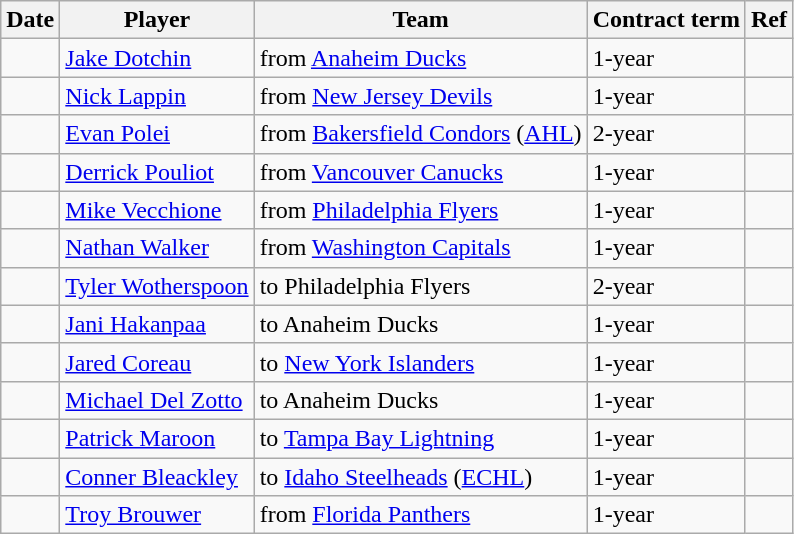<table class="wikitable">
<tr>
<th>Date</th>
<th>Player</th>
<th>Team</th>
<th>Contract term</th>
<th>Ref</th>
</tr>
<tr>
<td></td>
<td><a href='#'>Jake Dotchin</a></td>
<td>from <a href='#'>Anaheim Ducks</a></td>
<td>1-year</td>
<td></td>
</tr>
<tr>
<td></td>
<td><a href='#'>Nick Lappin</a></td>
<td>from <a href='#'>New Jersey Devils</a></td>
<td>1-year</td>
<td></td>
</tr>
<tr>
<td></td>
<td><a href='#'>Evan Polei</a></td>
<td>from <a href='#'>Bakersfield Condors</a> (<a href='#'>AHL</a>)</td>
<td>2-year</td>
<td></td>
</tr>
<tr>
<td></td>
<td><a href='#'>Derrick Pouliot</a></td>
<td>from <a href='#'>Vancouver Canucks</a></td>
<td>1-year</td>
<td></td>
</tr>
<tr>
<td></td>
<td><a href='#'>Mike Vecchione</a></td>
<td>from <a href='#'>Philadelphia Flyers</a></td>
<td>1-year</td>
<td></td>
</tr>
<tr>
<td></td>
<td><a href='#'>Nathan Walker</a></td>
<td>from <a href='#'>Washington Capitals</a></td>
<td>1-year</td>
<td></td>
</tr>
<tr>
<td></td>
<td><a href='#'>Tyler Wotherspoon</a></td>
<td>to Philadelphia Flyers</td>
<td>2-year</td>
<td></td>
</tr>
<tr>
<td></td>
<td><a href='#'>Jani Hakanpaa</a></td>
<td>to Anaheim Ducks</td>
<td>1-year</td>
<td></td>
</tr>
<tr>
<td></td>
<td><a href='#'>Jared Coreau</a></td>
<td>to <a href='#'>New York Islanders</a></td>
<td>1-year</td>
<td></td>
</tr>
<tr>
<td></td>
<td><a href='#'>Michael Del Zotto</a></td>
<td>to Anaheim Ducks</td>
<td>1-year</td>
<td></td>
</tr>
<tr>
<td></td>
<td><a href='#'>Patrick Maroon</a></td>
<td>to <a href='#'>Tampa Bay Lightning</a></td>
<td>1-year</td>
<td></td>
</tr>
<tr>
<td></td>
<td><a href='#'>Conner Bleackley</a></td>
<td>to <a href='#'>Idaho Steelheads</a> (<a href='#'>ECHL</a>)</td>
<td>1-year</td>
<td></td>
</tr>
<tr>
<td></td>
<td><a href='#'>Troy Brouwer</a></td>
<td>from <a href='#'>Florida Panthers</a></td>
<td>1-year</td>
<td></td>
</tr>
</table>
